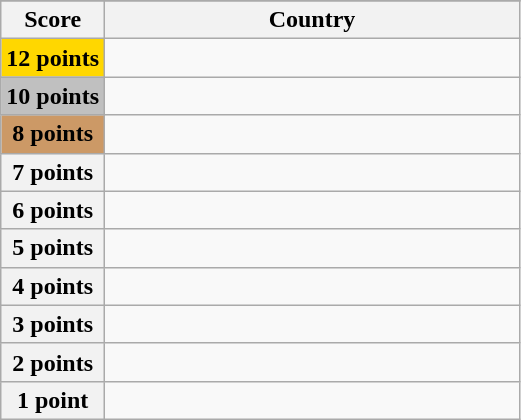<table class="wikitable">
<tr>
</tr>
<tr>
<th scope="col" width="20%">Score</th>
<th scope="col">Country</th>
</tr>
<tr>
<th scope="row" style="background:gold">12 points</th>
<td></td>
</tr>
<tr>
<th scope="row" style="background:silver">10 points</th>
<td></td>
</tr>
<tr>
<th scope="row" style="background:#CC9966">8 points</th>
<td></td>
</tr>
<tr>
<th scope="row">7 points</th>
<td></td>
</tr>
<tr>
<th scope="row">6 points</th>
<td></td>
</tr>
<tr>
<th scope="row">5 points</th>
<td></td>
</tr>
<tr>
<th scope="row">4 points</th>
<td></td>
</tr>
<tr>
<th scope="row">3 points</th>
<td></td>
</tr>
<tr>
<th scope="row">2 points</th>
<td></td>
</tr>
<tr>
<th scope="row">1 point</th>
<td></td>
</tr>
</table>
